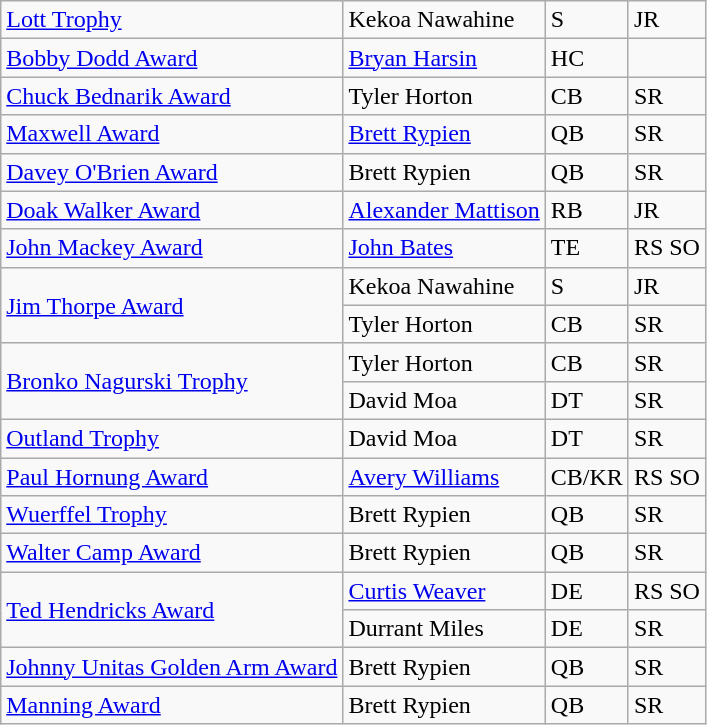<table class="wikitable">
<tr>
<td><a href='#'>Lott Trophy</a></td>
<td>Kekoa Nawahine</td>
<td>S</td>
<td>JR</td>
</tr>
<tr>
<td><a href='#'>Bobby Dodd Award</a></td>
<td><a href='#'>Bryan Harsin</a></td>
<td>HC</td>
<td></td>
</tr>
<tr>
<td><a href='#'>Chuck Bednarik Award</a></td>
<td>Tyler Horton</td>
<td>CB</td>
<td>SR</td>
</tr>
<tr>
<td><a href='#'>Maxwell Award</a></td>
<td><a href='#'>Brett Rypien</a></td>
<td>QB</td>
<td>SR</td>
</tr>
<tr>
<td><a href='#'>Davey O'Brien Award</a></td>
<td>Brett Rypien</td>
<td>QB</td>
<td>SR</td>
</tr>
<tr>
<td><a href='#'>Doak Walker Award</a></td>
<td><a href='#'>Alexander Mattison</a></td>
<td>RB</td>
<td>JR</td>
</tr>
<tr>
<td><a href='#'>John Mackey Award</a></td>
<td><a href='#'>John Bates</a></td>
<td>TE</td>
<td>RS SO</td>
</tr>
<tr>
<td rowspan=2><a href='#'>Jim Thorpe Award</a></td>
<td>Kekoa Nawahine</td>
<td>S</td>
<td>JR</td>
</tr>
<tr>
<td>Tyler Horton</td>
<td>CB</td>
<td>SR</td>
</tr>
<tr>
<td rowspan=2><a href='#'>Bronko Nagurski Trophy</a></td>
<td>Tyler Horton</td>
<td>CB</td>
<td>SR</td>
</tr>
<tr>
<td>David Moa</td>
<td>DT</td>
<td>SR</td>
</tr>
<tr>
<td><a href='#'>Outland Trophy</a></td>
<td>David Moa</td>
<td>DT</td>
<td>SR</td>
</tr>
<tr>
<td><a href='#'>Paul Hornung Award</a></td>
<td><a href='#'>Avery Williams</a></td>
<td>CB/KR</td>
<td>RS SO</td>
</tr>
<tr>
<td><a href='#'>Wuerffel Trophy</a></td>
<td>Brett Rypien</td>
<td>QB</td>
<td>SR</td>
</tr>
<tr>
<td><a href='#'>Walter Camp Award</a></td>
<td>Brett Rypien</td>
<td>QB</td>
<td>SR</td>
</tr>
<tr>
<td rowspan=2><a href='#'>Ted Hendricks Award</a></td>
<td><a href='#'>Curtis Weaver</a></td>
<td>DE</td>
<td>RS SO</td>
</tr>
<tr>
<td>Durrant Miles</td>
<td>DE</td>
<td>SR</td>
</tr>
<tr>
<td><a href='#'>Johnny Unitas Golden Arm Award</a></td>
<td>Brett Rypien</td>
<td>QB</td>
<td>SR</td>
</tr>
<tr>
<td><a href='#'>Manning Award</a></td>
<td>Brett Rypien</td>
<td>QB</td>
<td>SR</td>
</tr>
</table>
